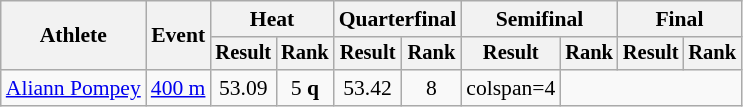<table class="wikitable" style="font-size:90%">
<tr>
<th rowspan="2">Athlete</th>
<th rowspan="2">Event</th>
<th colspan="2">Heat</th>
<th colspan="2">Quarterfinal</th>
<th colspan="2">Semifinal</th>
<th colspan="2">Final</th>
</tr>
<tr style="font-size:95%">
<th>Result</th>
<th>Rank</th>
<th>Result</th>
<th>Rank</th>
<th>Result</th>
<th>Rank</th>
<th>Result</th>
<th>Rank</th>
</tr>
<tr align=center>
<td align=left><a href='#'>Aliann Pompey</a></td>
<td align=left><a href='#'>400 m</a></td>
<td>53.09</td>
<td>5 <strong>q</strong></td>
<td>53.42</td>
<td>8</td>
<td>colspan=4 </td>
</tr>
</table>
